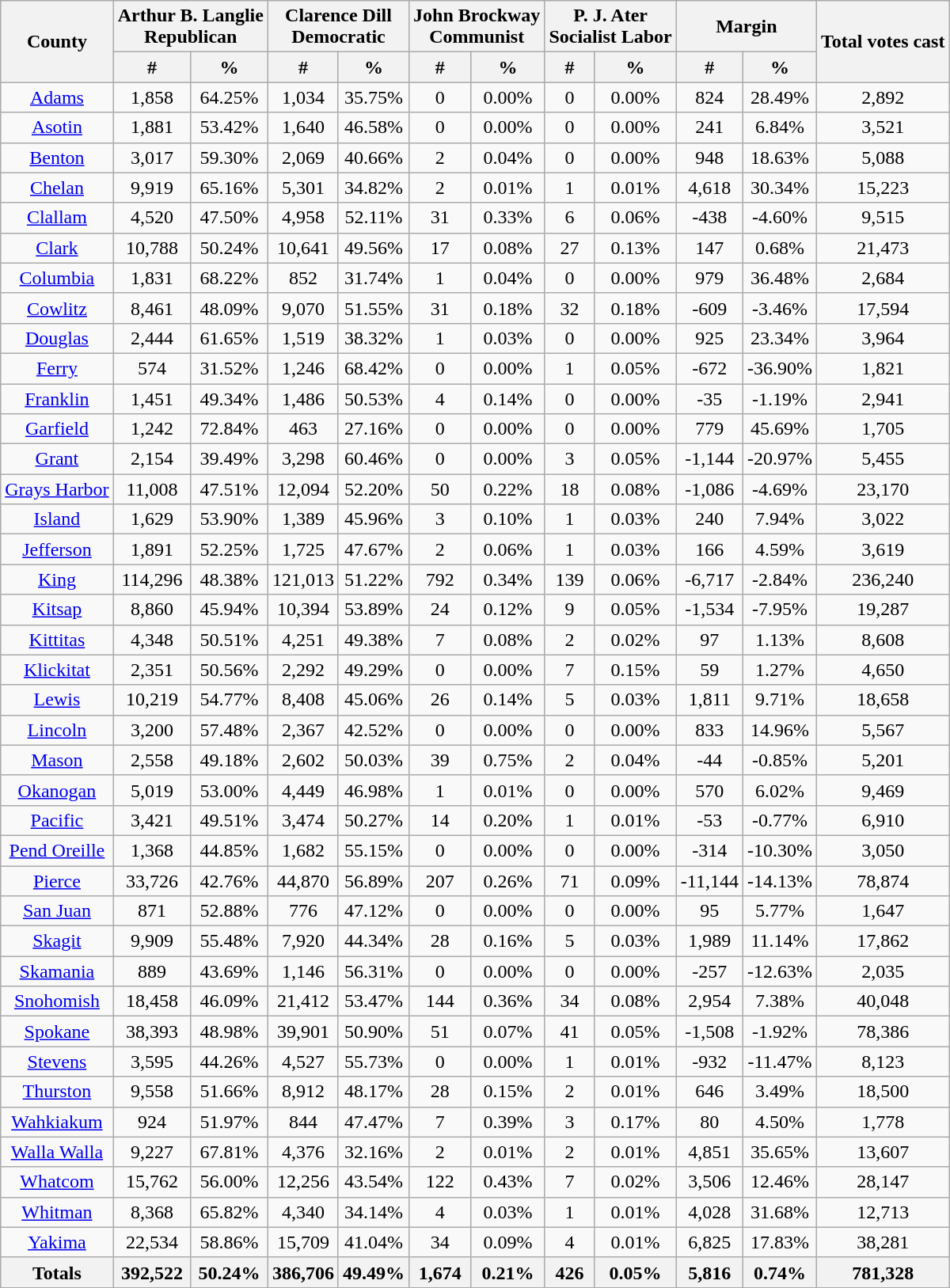<table class="wikitable sortable">
<tr>
<th style="text-align:center;" rowspan="2">County</th>
<th style="text-align:center;" colspan="2">Arthur B. Langlie<br>Republican</th>
<th style="text-align:center;" colspan="2">Clarence Dill<br>Democratic</th>
<th style="text-align:center;" colspan="2">John Brockway<br>Communist</th>
<th style="text-align:center;" colspan="2">P. J. Ater<br>Socialist Labor</th>
<th style="text-align:center;" colspan="2">Margin</th>
<th style="text-align:center;" rowspan="2">Total votes cast</th>
</tr>
<tr bgcolor="lightgrey">
<th style="text-align:center;" data-sort-type="number">#</th>
<th style="text-align:center;" data-sort-type="number">%</th>
<th style="text-align:center;" data-sort-type="number">#</th>
<th style="text-align:center;" data-sort-type="number">%</th>
<th style="text-align:center;" data-sort-type="number">#</th>
<th style="text-align:center;" data-sort-type="number">%</th>
<th style="text-align:center;" data-sort-type="number">#</th>
<th style="text-align:center;" data-sort-type="number">%</th>
<th style="text-align:center;" data-sort-type="number">#</th>
<th style="text-align:center;" data-sort-type="number">%</th>
</tr>
<tr style="text-align:center;">
<td><a href='#'>Adams</a></td>
<td>1,858</td>
<td>64.25%</td>
<td>1,034</td>
<td>35.75%</td>
<td>0</td>
<td>0.00%</td>
<td>0</td>
<td>0.00%</td>
<td>824</td>
<td>28.49%</td>
<td>2,892</td>
</tr>
<tr style="text-align:center;">
<td><a href='#'>Asotin</a></td>
<td>1,881</td>
<td>53.42%</td>
<td>1,640</td>
<td>46.58%</td>
<td>0</td>
<td>0.00%</td>
<td>0</td>
<td>0.00%</td>
<td>241</td>
<td>6.84%</td>
<td>3,521</td>
</tr>
<tr style="text-align:center;">
<td><a href='#'>Benton</a></td>
<td>3,017</td>
<td>59.30%</td>
<td>2,069</td>
<td>40.66%</td>
<td>2</td>
<td>0.04%</td>
<td>0</td>
<td>0.00%</td>
<td>948</td>
<td>18.63%</td>
<td>5,088</td>
</tr>
<tr style="text-align:center;">
<td><a href='#'>Chelan</a></td>
<td>9,919</td>
<td>65.16%</td>
<td>5,301</td>
<td>34.82%</td>
<td>2</td>
<td>0.01%</td>
<td>1</td>
<td>0.01%</td>
<td>4,618</td>
<td>30.34%</td>
<td>15,223</td>
</tr>
<tr style="text-align:center;">
<td><a href='#'>Clallam</a></td>
<td>4,520</td>
<td>47.50%</td>
<td>4,958</td>
<td>52.11%</td>
<td>31</td>
<td>0.33%</td>
<td>6</td>
<td>0.06%</td>
<td>-438</td>
<td>-4.60%</td>
<td>9,515</td>
</tr>
<tr style="text-align:center;">
<td><a href='#'>Clark</a></td>
<td>10,788</td>
<td>50.24%</td>
<td>10,641</td>
<td>49.56%</td>
<td>17</td>
<td>0.08%</td>
<td>27</td>
<td>0.13%</td>
<td>147</td>
<td>0.68%</td>
<td>21,473</td>
</tr>
<tr style="text-align:center;">
<td><a href='#'>Columbia</a></td>
<td>1,831</td>
<td>68.22%</td>
<td>852</td>
<td>31.74%</td>
<td>1</td>
<td>0.04%</td>
<td>0</td>
<td>0.00%</td>
<td>979</td>
<td>36.48%</td>
<td>2,684</td>
</tr>
<tr style="text-align:center;">
<td><a href='#'>Cowlitz</a></td>
<td>8,461</td>
<td>48.09%</td>
<td>9,070</td>
<td>51.55%</td>
<td>31</td>
<td>0.18%</td>
<td>32</td>
<td>0.18%</td>
<td>-609</td>
<td>-3.46%</td>
<td>17,594</td>
</tr>
<tr style="text-align:center;">
<td><a href='#'>Douglas</a></td>
<td>2,444</td>
<td>61.65%</td>
<td>1,519</td>
<td>38.32%</td>
<td>1</td>
<td>0.03%</td>
<td>0</td>
<td>0.00%</td>
<td>925</td>
<td>23.34%</td>
<td>3,964</td>
</tr>
<tr style="text-align:center;">
<td><a href='#'>Ferry</a></td>
<td>574</td>
<td>31.52%</td>
<td>1,246</td>
<td>68.42%</td>
<td>0</td>
<td>0.00%</td>
<td>1</td>
<td>0.05%</td>
<td>-672</td>
<td>-36.90%</td>
<td>1,821</td>
</tr>
<tr style="text-align:center;">
<td><a href='#'>Franklin</a></td>
<td>1,451</td>
<td>49.34%</td>
<td>1,486</td>
<td>50.53%</td>
<td>4</td>
<td>0.14%</td>
<td>0</td>
<td>0.00%</td>
<td>-35</td>
<td>-1.19%</td>
<td>2,941</td>
</tr>
<tr style="text-align:center;">
<td><a href='#'>Garfield</a></td>
<td>1,242</td>
<td>72.84%</td>
<td>463</td>
<td>27.16%</td>
<td>0</td>
<td>0.00%</td>
<td>0</td>
<td>0.00%</td>
<td>779</td>
<td>45.69%</td>
<td>1,705</td>
</tr>
<tr style="text-align:center;">
<td><a href='#'>Grant</a></td>
<td>2,154</td>
<td>39.49%</td>
<td>3,298</td>
<td>60.46%</td>
<td>0</td>
<td>0.00%</td>
<td>3</td>
<td>0.05%</td>
<td>-1,144</td>
<td>-20.97%</td>
<td>5,455</td>
</tr>
<tr style="text-align:center;">
<td><a href='#'>Grays Harbor</a></td>
<td>11,008</td>
<td>47.51%</td>
<td>12,094</td>
<td>52.20%</td>
<td>50</td>
<td>0.22%</td>
<td>18</td>
<td>0.08%</td>
<td>-1,086</td>
<td>-4.69%</td>
<td>23,170</td>
</tr>
<tr style="text-align:center;">
<td><a href='#'>Island</a></td>
<td>1,629</td>
<td>53.90%</td>
<td>1,389</td>
<td>45.96%</td>
<td>3</td>
<td>0.10%</td>
<td>1</td>
<td>0.03%</td>
<td>240</td>
<td>7.94%</td>
<td>3,022</td>
</tr>
<tr style="text-align:center;">
<td><a href='#'>Jefferson</a></td>
<td>1,891</td>
<td>52.25%</td>
<td>1,725</td>
<td>47.67%</td>
<td>2</td>
<td>0.06%</td>
<td>1</td>
<td>0.03%</td>
<td>166</td>
<td>4.59%</td>
<td>3,619</td>
</tr>
<tr style="text-align:center;">
<td><a href='#'>King</a></td>
<td>114,296</td>
<td>48.38%</td>
<td>121,013</td>
<td>51.22%</td>
<td>792</td>
<td>0.34%</td>
<td>139</td>
<td>0.06%</td>
<td>-6,717</td>
<td>-2.84%</td>
<td>236,240</td>
</tr>
<tr style="text-align:center;">
<td><a href='#'>Kitsap</a></td>
<td>8,860</td>
<td>45.94%</td>
<td>10,394</td>
<td>53.89%</td>
<td>24</td>
<td>0.12%</td>
<td>9</td>
<td>0.05%</td>
<td>-1,534</td>
<td>-7.95%</td>
<td>19,287</td>
</tr>
<tr style="text-align:center;">
<td><a href='#'>Kittitas</a></td>
<td>4,348</td>
<td>50.51%</td>
<td>4,251</td>
<td>49.38%</td>
<td>7</td>
<td>0.08%</td>
<td>2</td>
<td>0.02%</td>
<td>97</td>
<td>1.13%</td>
<td>8,608</td>
</tr>
<tr style="text-align:center;">
<td><a href='#'>Klickitat</a></td>
<td>2,351</td>
<td>50.56%</td>
<td>2,292</td>
<td>49.29%</td>
<td>0</td>
<td>0.00%</td>
<td>7</td>
<td>0.15%</td>
<td>59</td>
<td>1.27%</td>
<td>4,650</td>
</tr>
<tr style="text-align:center;">
<td><a href='#'>Lewis</a></td>
<td>10,219</td>
<td>54.77%</td>
<td>8,408</td>
<td>45.06%</td>
<td>26</td>
<td>0.14%</td>
<td>5</td>
<td>0.03%</td>
<td>1,811</td>
<td>9.71%</td>
<td>18,658</td>
</tr>
<tr style="text-align:center;">
<td><a href='#'>Lincoln</a></td>
<td>3,200</td>
<td>57.48%</td>
<td>2,367</td>
<td>42.52%</td>
<td>0</td>
<td>0.00%</td>
<td>0</td>
<td>0.00%</td>
<td>833</td>
<td>14.96%</td>
<td>5,567</td>
</tr>
<tr style="text-align:center;">
<td><a href='#'>Mason</a></td>
<td>2,558</td>
<td>49.18%</td>
<td>2,602</td>
<td>50.03%</td>
<td>39</td>
<td>0.75%</td>
<td>2</td>
<td>0.04%</td>
<td>-44</td>
<td>-0.85%</td>
<td>5,201</td>
</tr>
<tr style="text-align:center;">
<td><a href='#'>Okanogan</a></td>
<td>5,019</td>
<td>53.00%</td>
<td>4,449</td>
<td>46.98%</td>
<td>1</td>
<td>0.01%</td>
<td>0</td>
<td>0.00%</td>
<td>570</td>
<td>6.02%</td>
<td>9,469</td>
</tr>
<tr style="text-align:center;">
<td><a href='#'>Pacific</a></td>
<td>3,421</td>
<td>49.51%</td>
<td>3,474</td>
<td>50.27%</td>
<td>14</td>
<td>0.20%</td>
<td>1</td>
<td>0.01%</td>
<td>-53</td>
<td>-0.77%</td>
<td>6,910</td>
</tr>
<tr style="text-align:center;">
<td><a href='#'>Pend Oreille</a></td>
<td>1,368</td>
<td>44.85%</td>
<td>1,682</td>
<td>55.15%</td>
<td>0</td>
<td>0.00%</td>
<td>0</td>
<td>0.00%</td>
<td>-314</td>
<td>-10.30%</td>
<td>3,050</td>
</tr>
<tr style="text-align:center;">
<td><a href='#'>Pierce</a></td>
<td>33,726</td>
<td>42.76%</td>
<td>44,870</td>
<td>56.89%</td>
<td>207</td>
<td>0.26%</td>
<td>71</td>
<td>0.09%</td>
<td>-11,144</td>
<td>-14.13%</td>
<td>78,874</td>
</tr>
<tr style="text-align:center;">
<td><a href='#'>San Juan</a></td>
<td>871</td>
<td>52.88%</td>
<td>776</td>
<td>47.12%</td>
<td>0</td>
<td>0.00%</td>
<td>0</td>
<td>0.00%</td>
<td>95</td>
<td>5.77%</td>
<td>1,647</td>
</tr>
<tr style="text-align:center;">
<td><a href='#'>Skagit</a></td>
<td>9,909</td>
<td>55.48%</td>
<td>7,920</td>
<td>44.34%</td>
<td>28</td>
<td>0.16%</td>
<td>5</td>
<td>0.03%</td>
<td>1,989</td>
<td>11.14%</td>
<td>17,862</td>
</tr>
<tr style="text-align:center;">
<td><a href='#'>Skamania</a></td>
<td>889</td>
<td>43.69%</td>
<td>1,146</td>
<td>56.31%</td>
<td>0</td>
<td>0.00%</td>
<td>0</td>
<td>0.00%</td>
<td>-257</td>
<td>-12.63%</td>
<td>2,035</td>
</tr>
<tr style="text-align:center;">
<td><a href='#'>Snohomish</a></td>
<td>18,458</td>
<td>46.09%</td>
<td>21,412</td>
<td>53.47%</td>
<td>144</td>
<td>0.36%</td>
<td>34</td>
<td>0.08%</td>
<td>2,954</td>
<td>7.38%</td>
<td>40,048</td>
</tr>
<tr style="text-align:center;">
<td><a href='#'>Spokane</a></td>
<td>38,393</td>
<td>48.98%</td>
<td>39,901</td>
<td>50.90%</td>
<td>51</td>
<td>0.07%</td>
<td>41</td>
<td>0.05%</td>
<td>-1,508</td>
<td>-1.92%</td>
<td>78,386</td>
</tr>
<tr style="text-align:center;">
<td><a href='#'>Stevens</a></td>
<td>3,595</td>
<td>44.26%</td>
<td>4,527</td>
<td>55.73%</td>
<td>0</td>
<td>0.00%</td>
<td>1</td>
<td>0.01%</td>
<td>-932</td>
<td>-11.47%</td>
<td>8,123</td>
</tr>
<tr style="text-align:center;">
<td><a href='#'>Thurston</a></td>
<td>9,558</td>
<td>51.66%</td>
<td>8,912</td>
<td>48.17%</td>
<td>28</td>
<td>0.15%</td>
<td>2</td>
<td>0.01%</td>
<td>646</td>
<td>3.49%</td>
<td>18,500</td>
</tr>
<tr style="text-align:center;">
<td><a href='#'>Wahkiakum</a></td>
<td>924</td>
<td>51.97%</td>
<td>844</td>
<td>47.47%</td>
<td>7</td>
<td>0.39%</td>
<td>3</td>
<td>0.17%</td>
<td>80</td>
<td>4.50%</td>
<td>1,778</td>
</tr>
<tr style="text-align:center;">
<td><a href='#'>Walla Walla</a></td>
<td>9,227</td>
<td>67.81%</td>
<td>4,376</td>
<td>32.16%</td>
<td>2</td>
<td>0.01%</td>
<td>2</td>
<td>0.01%</td>
<td>4,851</td>
<td>35.65%</td>
<td>13,607</td>
</tr>
<tr style="text-align:center;">
<td><a href='#'>Whatcom</a></td>
<td>15,762</td>
<td>56.00%</td>
<td>12,256</td>
<td>43.54%</td>
<td>122</td>
<td>0.43%</td>
<td>7</td>
<td>0.02%</td>
<td>3,506</td>
<td>12.46%</td>
<td>28,147</td>
</tr>
<tr style="text-align:center;">
<td><a href='#'>Whitman</a></td>
<td>8,368</td>
<td>65.82%</td>
<td>4,340</td>
<td>34.14%</td>
<td>4</td>
<td>0.03%</td>
<td>1</td>
<td>0.01%</td>
<td>4,028</td>
<td>31.68%</td>
<td>12,713</td>
</tr>
<tr style="text-align:center;">
<td><a href='#'>Yakima</a></td>
<td>22,534</td>
<td>58.86%</td>
<td>15,709</td>
<td>41.04%</td>
<td>34</td>
<td>0.09%</td>
<td>4</td>
<td>0.01%</td>
<td>6,825</td>
<td>17.83%</td>
<td>38,281</td>
</tr>
<tr>
<th>Totals</th>
<th>392,522</th>
<th>50.24%</th>
<th>386,706</th>
<th>49.49%</th>
<th>1,674</th>
<th>0.21%</th>
<th>426</th>
<th>0.05%</th>
<th>5,816</th>
<th>0.74%</th>
<th>781,328</th>
</tr>
</table>
